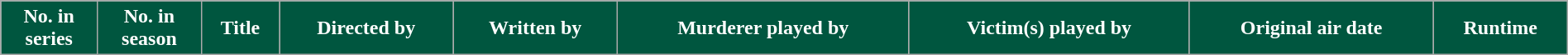<table class="wikitable plainrowheaders" style="width:100%; margin:auto;">
<tr style="color:white">
<th style="background:#00563F">No. in<br>series</th>
<th style="background:#00563F">No. in<br>season</th>
<th style="background:#00563F">Title</th>
<th style="background:#00563F">Directed by</th>
<th style="background:#00563F">Written by</th>
<th style="background:#00563F">Murderer played by</th>
<th style="background:#00563F">Victim(s) played by</th>
<th style="background:#00563F">Original air date</th>
<th style="background:#00563F">Runtime<br>




</th>
</tr>
</table>
